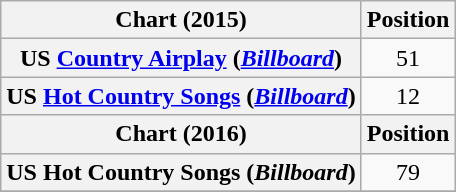<table class="wikitable plainrowheaders" style="text-align:center">
<tr>
<th scope="col">Chart (2015)</th>
<th scope="col">Position</th>
</tr>
<tr>
<th scope="row">US <a href='#'>Country Airplay</a> (<em><a href='#'>Billboard</a></em>)</th>
<td>51</td>
</tr>
<tr>
<th scope="row">US <a href='#'>Hot Country Songs</a> (<em><a href='#'>Billboard</a></em>)</th>
<td>12</td>
</tr>
<tr>
<th scope="col">Chart (2016)</th>
<th scope="col">Position</th>
</tr>
<tr>
<th scope="row">US Hot Country Songs (<em>Billboard</em>)</th>
<td>79</td>
</tr>
<tr>
</tr>
</table>
